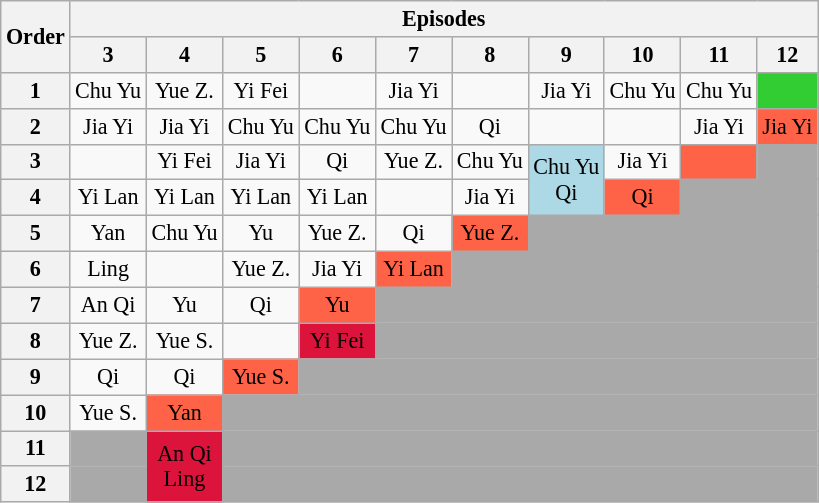<table class="wikitable" style="text-align:center; font-size:92%">
<tr>
<th rowspan=2>Order</th>
<th colspan=12>Episodes</th>
</tr>
<tr>
<th>3</th>
<th>4</th>
<th>5</th>
<th>6</th>
<th>7</th>
<th>8</th>
<th>9</th>
<th>10</th>
<th>11</th>
<th>12</th>
</tr>
<tr>
<th>1</th>
<td>Chu Yu</td>
<td>Yue Z.</td>
<td>Yi Fei</td>
<td></td>
<td>Jia Yi</td>
<td></td>
<td>Jia Yi</td>
<td>Chu Yu</td>
<td>Chu Yu</td>
<td style="background-color:limegreen;"></td>
</tr>
<tr>
<th>2</th>
<td>Jia Yi</td>
<td>Jia Yi</td>
<td>Chu Yu</td>
<td>Chu Yu</td>
<td>Chu Yu</td>
<td>Qi</td>
<td></td>
<td></td>
<td>Jia Yi</td>
<td style="background-color:tomato;">Jia Yi</td>
</tr>
<tr>
<th>3</th>
<td></td>
<td>Yi Fei</td>
<td>Jia Yi</td>
<td>Qi</td>
<td>Yue Z.</td>
<td>Chu Yu</td>
<td rowspan=2 style="background-color:lightblue;">Chu Yu<br>Qi</td>
<td>Jia Yi</td>
<td style="background-color:tomato;"></td>
<td style="background:darkgray"></td>
</tr>
<tr>
<th>4</th>
<td>Yi Lan</td>
<td>Yi Lan</td>
<td>Yi Lan</td>
<td>Yi Lan</td>
<td></td>
<td>Jia Yi</td>
<td style="background-color:tomato;">Qi</td>
<td style="background:darkgray" colspan="2"></td>
</tr>
<tr>
<th>5</th>
<td>Yan</td>
<td>Chu Yu</td>
<td>Yu</td>
<td>Yue Z.</td>
<td>Qi</td>
<td style="background-color:tomato;">Yue Z.</td>
<td style="background:darkgray" colspan="4"></td>
</tr>
<tr>
<th>6</th>
<td>Ling</td>
<td></td>
<td>Yue Z.</td>
<td>Jia Yi</td>
<td style="background-color:tomato;">Yi Lan</td>
<td style="background:darkgray" colspan="5"></td>
</tr>
<tr>
<th>7</th>
<td>An Qi</td>
<td>Yu</td>
<td>Qi</td>
<td style="background-color:tomato;">Yu</td>
<td style="background:darkgray" colspan="6"></td>
</tr>
<tr>
<th>8</th>
<td>Yue Z.</td>
<td>Yue S.</td>
<td></td>
<td bgcolor="crimson"><span>Yi Fei</span></td>
<td style="background:darkgray" colspan="8"></td>
</tr>
<tr>
<th>9</th>
<td>Qi</td>
<td>Qi</td>
<td style="background-color:tomato;">Yue S.</td>
<td style="background:darkgray" colspan="8"></td>
</tr>
<tr>
<th>10</th>
<td>Yue S.</td>
<td style="background-color:tomato;">Yan</td>
<td style="background:darkgray" colspan="9"></td>
</tr>
<tr>
<th>11</th>
<td style="background:darkgray"></td>
<td rowspan=2 style="background-color:crimson;"><span>An Qi<br>Ling</span></td>
<td style="background:darkgray" colspan="9"></td>
</tr>
<tr>
<th>12</th>
<td style="background:darkgray"></td>
<td style="background:darkgray" colspan="9"></td>
</tr>
</table>
